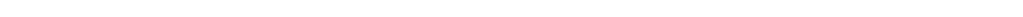<table style="width:1000px; text-align:center;">
<tr style="color:white;">
<td style="background:">31.0%</td>
<td style="background:">5.5%</td>
<td style="background:"><strong>63.5%</strong></td>
</tr>
<tr>
<td></td>
<td></td>
<td></td>
</tr>
</table>
